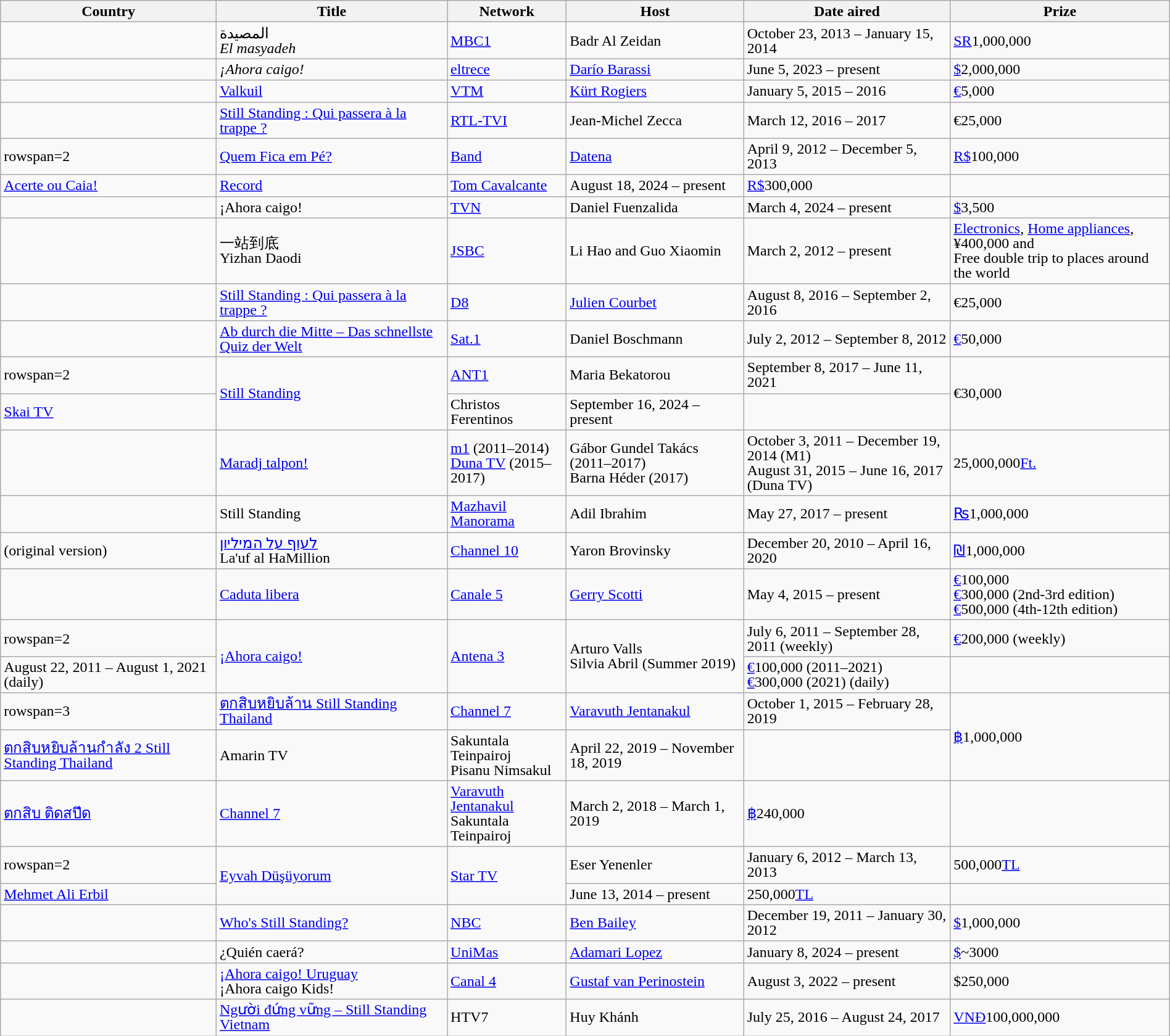<table class="wikitable" style="text-align:left; font-size:100%; line-height:16px; width:100%;">
<tr>
<th>Country</th>
<th>Title</th>
<th>Network</th>
<th>Host</th>
<th>Date aired</th>
<th>Prize</th>
</tr>
<tr>
<td></td>
<td>المصيدة<br><em>El masyadeh</em></td>
<td><a href='#'>MBC1</a></td>
<td>Badr Al Zeidan</td>
<td>October 23, 2013 – January 15, 2014</td>
<td><a href='#'>SR</a>1,000,000</td>
</tr>
<tr>
<td></td>
<td><em>¡Ahora caigo!</td>
<td><a href='#'>eltrece</a></td>
<td><a href='#'>Darío Barassi</a></td>
<td>June 5, 2023 – present</td>
<td><a href='#'>$</a>2,000,000</td>
</tr>
<tr>
<td></td>
<td></em><a href='#'>Valkuil</a><em></td>
<td><a href='#'>VTM</a></td>
<td><a href='#'>Kürt Rogiers</a></td>
<td>January 5, 2015 – 2016</td>
<td><a href='#'>€</a>5,000</td>
</tr>
<tr>
<td></td>
<td></em><a href='#'>Still Standing : Qui passera à la trappe ?</a><em></td>
<td><a href='#'>RTL-TVI</a></td>
<td>Jean-Michel Zecca</td>
<td>March 12, 2016 – 2017</td>
<td>€25,000</td>
</tr>
<tr>
<td>rowspan=2 </td>
<td></em><a href='#'>Quem Fica em Pé?</a><em></td>
<td><a href='#'>Band</a></td>
<td><a href='#'>Datena</a></td>
<td>April 9, 2012 – December 5, 2013</td>
<td><a href='#'>R$</a>100,000</td>
</tr>
<tr>
<td></em><a href='#'>Acerte ou Caia!</a><em></td>
<td><a href='#'>Record</a></td>
<td><a href='#'>Tom Cavalcante</a></td>
<td>August 18, 2024 – present</td>
<td><a href='#'>R$</a>300,000</td>
</tr>
<tr>
<td></td>
<td></em>¡Ahora caigo!<em> </em><br><em></td>
<td><a href='#'>TVN</a></td>
<td>Daniel Fuenzalida</td>
<td>March 4, 2024 – present</td>
<td><a href='#'>$</a>3,500</td>
</tr>
<tr>
<td></td>
<td>一站到底<br></em>Yizhan Daodi<em></td>
<td><a href='#'>JSBC</a></td>
<td>Li Hao and Guo Xiaomin</td>
<td>March 2, 2012 – present</td>
<td><a href='#'>Electronics</a>, <a href='#'>Home appliances</a>, ¥400,000 and <br>Free double trip to places around the world</td>
</tr>
<tr>
<td></td>
<td></em><a href='#'>Still Standing : Qui passera à la trappe ?</a><em></td>
<td><a href='#'>D8</a></td>
<td><a href='#'>Julien Courbet</a></td>
<td>August 8, 2016 – September 2, 2016</td>
<td>€25,000</td>
</tr>
<tr>
<td></td>
<td></em><a href='#'>Ab durch die Mitte – Das schnellste Quiz der Welt</a><em></td>
<td><a href='#'>Sat.1</a></td>
<td>Daniel Boschmann</td>
<td>July 2, 2012 – September 8, 2012</td>
<td><a href='#'>€</a>50,000</td>
</tr>
<tr>
<td>rowspan=2 </td>
<td rowspan=2></em><a href='#'>Still Standing</a><em></td>
<td><a href='#'>ANT1</a></td>
<td>Maria Bekatorou</td>
<td>September 8, 2017 – June 11, 2021</td>
<td rowspan=2>€30,000</td>
</tr>
<tr>
<td><a href='#'>Skai TV</a></td>
<td>Christos Ferentinos</td>
<td>September 16, 2024 – present</td>
</tr>
<tr>
<td></td>
<td></em><a href='#'>Maradj talpon!</a><em></td>
<td><a href='#'>m1</a> (2011–2014)<br><a href='#'>Duna TV</a> (2015–2017)</td>
<td>Gábor Gundel Takács (2011–2017)<br>Barna Héder (2017)</td>
<td>October 3, 2011 – December 19, 2014 (M1)<br>August 31, 2015 – June 16, 2017 (Duna TV)</td>
<td>25,000,000<a href='#'>Ft.</a></td>
</tr>
<tr>
<td></td>
<td></em>Still Standing<em></td>
<td><a href='#'>Mazhavil Manorama</a></td>
<td>Adil Ibrahim</td>
<td>May 27, 2017 – present</td>
<td><a href='#'>₨</a>1,000,000</td>
</tr>
<tr>
<td> (original version)</td>
<td><a href='#'>לעוף על המיליון</a><br></em>La'uf al HaMillion<em></td>
<td><a href='#'>Channel 10</a></td>
<td>Yaron Brovinsky</td>
<td>December 20, 2010 – April 16, 2020</td>
<td><a href='#'>₪</a>1,000,000</td>
</tr>
<tr>
<td></td>
<td></em><a href='#'>Caduta libera</a><em></td>
<td><a href='#'>Canale 5</a></td>
<td><a href='#'>Gerry Scotti</a></td>
<td>May 4, 2015 – present</td>
<td><a href='#'>€</a>100,000<br><a href='#'>€</a>300,000 (2nd-3rd edition)<br><a href='#'>€</a>500,000 (4th-12th edition)</td>
</tr>
<tr>
<td>rowspan=2 </td>
<td rowspan=2></em><a href='#'>¡Ahora caigo!</a><em></td>
<td rowspan=2><a href='#'>Antena 3</a></td>
<td rowspan=2>Arturo Valls<br>Silvia Abril (Summer 2019)</td>
<td>July 6, 2011 – September 28, 2011 (weekly)</td>
<td><a href='#'>€</a>200,000 (weekly)</td>
</tr>
<tr>
<td>August 22, 2011 – August 1, 2021 (daily)</td>
<td><a href='#'>€</a>100,000 (2011–2021)<br><a href='#'>€</a>300,000 (2021) (daily)</td>
</tr>
<tr>
<td>rowspan=3 </td>
<td></em><a href='#'>ตกสิบหยิบล้าน Still Standing Thailand</a><em><br></td>
<td><a href='#'>Channel 7</a></td>
<td><a href='#'>Varavuth Jentanakul</a></td>
<td>October 1, 2015 – February 28, 2019</td>
<td rowspan="2"><a href='#'>฿</a>1,000,000</td>
</tr>
<tr>
<td></em><a href='#'>ตกสิบหยิบล้านกำลัง 2 Still Standing Thailand</a><em><br></td>
<td>Amarin TV</td>
<td>Sakuntala Teinpairoj<br>Pisanu Nimsakul</td>
<td>April 22, 2019 – November 18, 2019</td>
</tr>
<tr>
<td><a href='#'></em>ตกสิบ ติดสปีด<em></a><br></td>
<td><a href='#'>Channel 7</a></td>
<td><a href='#'>Varavuth Jentanakul</a><br>Sakuntala Teinpairoj</td>
<td>March 2, 2018 – March 1, 2019</td>
<td><a href='#'>฿</a>240,000</td>
</tr>
<tr>
<td>rowspan=2 </td>
<td rowspan=2></em><a href='#'>Eyvah Düşüyorum</a><em></td>
<td rowspan=2><a href='#'>Star TV</a></td>
<td>Eser Yenenler</td>
<td>January 6, 2012 – March 13, 2013</td>
<td>500,000<a href='#'>TL</a></td>
</tr>
<tr>
<td><a href='#'>Mehmet Ali Erbil</a></td>
<td>June 13, 2014 – present</td>
<td>250,000<a href='#'>TL</a></td>
</tr>
<tr>
<td></td>
<td></em><a href='#'>Who's Still Standing?</a><em></td>
<td><a href='#'>NBC</a></td>
<td><a href='#'>Ben Bailey</a></td>
<td>December 19, 2011 – January 30, 2012</td>
<td><a href='#'>$</a>1,000,000</td>
</tr>
<tr>
<td></td>
<td></em>¿Quién caerá?<em></td>
<td><a href='#'>UniMas</a></td>
<td><a href='#'>Adamari Lopez</a></td>
<td>January 8, 2024 – present</td>
<td><a href='#'>$</a>~3000</td>
</tr>
<tr>
<td></td>
<td></em><a href='#'>¡Ahora caigo! Uruguay</a><em><br></em>¡Ahora caigo Kids!<em></td>
<td><a href='#'>Canal 4</a></td>
<td><a href='#'>Gustaf van Perinostein</a></td>
<td>August 3, 2022 – present</td>
<td>$250,000</td>
</tr>
<tr>
<td></td>
<td></em><a href='#'>Người đứng vững – Still Standing Vietnam</a><em></td>
<td>HTV7</td>
<td>Huy Khánh</td>
<td>July 25, 2016 – August 24, 2017</td>
<td><a href='#'>VNĐ</a>100,000,000</td>
</tr>
</table>
